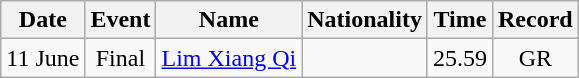<table class="wikitable" style="text-align:center;">
<tr>
<th>Date</th>
<th>Event</th>
<th>Name</th>
<th>Nationality</th>
<th>Time</th>
<th>Record</th>
</tr>
<tr>
<td>11 June</td>
<td>Final</td>
<td align=left><a href='#'>Lim Xiang Qi</a></td>
<td align=left></td>
<td>25.59</td>
<td align=center>GR</td>
</tr>
</table>
